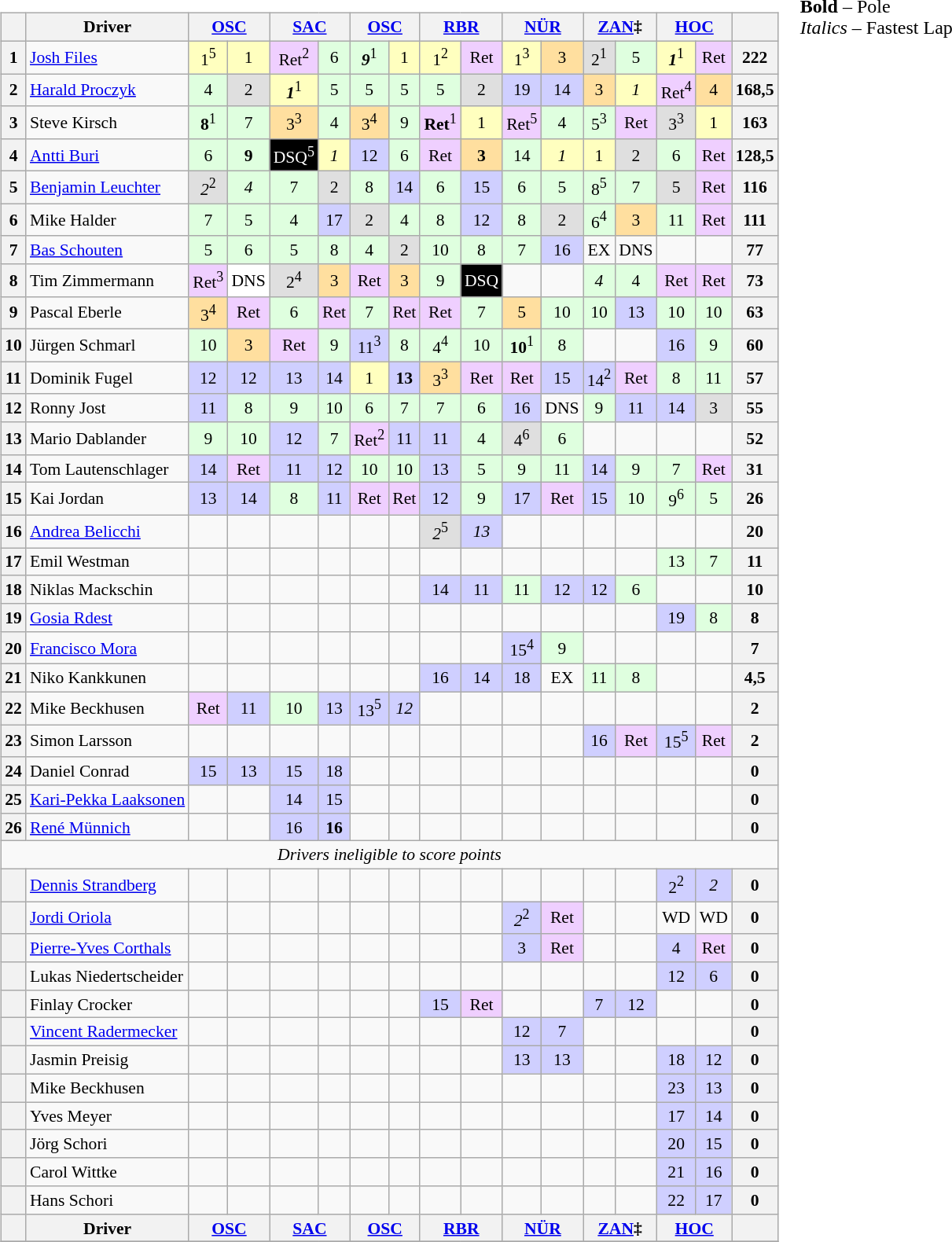<table>
<tr>
<td valign="top"><br><table align=left| class="wikitable" style="font-size: 90%; text-align: center">
<tr valign="top">
<th valign=middle></th>
<th valign=middle>Driver</th>
<th colspan=2><a href='#'>OSC</a><br></th>
<th colspan=2><a href='#'>SAC</a><br></th>
<th colspan=2><a href='#'>OSC</a><br></th>
<th colspan=2><a href='#'>RBR</a><br></th>
<th colspan=2><a href='#'>NÜR</a><br></th>
<th colspan=2><a href='#'>ZAN</a>‡<br></th>
<th colspan=2><a href='#'>HOC</a><br></th>
<th valign=middle>  </th>
</tr>
<tr>
<th>1</th>
<td align=left> <a href='#'>Josh Files</a></td>
<td style="background:#ffffbf;">1<sup>5</sup></td>
<td style="background:#ffffbf;">1</td>
<td style="background:#efcfff;">Ret<sup>2</sup></td>
<td style="background:#dfffdf;">6</td>
<td style="background:#dfffdf;"><strong><em>9</em></strong><sup>1</sup></td>
<td style="background:#ffffbf;">1</td>
<td style="background:#ffffbf;">1<sup>2</sup></td>
<td style="background:#efcfff;">Ret</td>
<td style="background:#ffffbf;">1<sup>3</sup></td>
<td style="background:#ffdf9f;">3</td>
<td style="background:#dfdfdf;">2<sup>1</sup></td>
<td style="background:#dfffdf;">5</td>
<td style="background:#ffffbf;"><strong><em>1</em></strong><sup>1</sup></td>
<td style="background:#efcfff;">Ret</td>
<th>222</th>
</tr>
<tr>
<th>2</th>
<td align=left> <a href='#'>Harald Proczyk</a></td>
<td style="background:#dfffdf;">4</td>
<td style="background:#dfdfdf;">2</td>
<td style="background:#ffffbf;"><strong><em>1</em></strong><sup>1</sup></td>
<td style="background:#dfffdf;">5</td>
<td style="background:#dfffdf;">5</td>
<td style="background:#dfffdf;">5</td>
<td style="background:#dfffdf;">5</td>
<td style="background:#dfdfdf;">2</td>
<td style="background:#cfcfff;">19</td>
<td style="background:#cfcfff;">14</td>
<td style="background:#ffdf9f;">3</td>
<td style="background:#ffffbf;"><em>1</em></td>
<td style="background:#efcfff;">Ret<sup>4</sup></td>
<td style="background:#ffdf9f;">4</td>
<th>168,5</th>
</tr>
<tr>
<th>3</th>
<td align=left> Steve Kirsch</td>
<td style="background:#dfffdf;"><strong>8</strong><sup>1</sup></td>
<td style="background:#dfffdf;">7</td>
<td style="background:#ffdf9f;">3<sup>3</sup></td>
<td style="background:#dfffdf;">4</td>
<td style="background:#ffdf9f;">3<sup>4</sup></td>
<td style="background:#dfffdf;">9</td>
<td style="background:#efcfff;"><strong>Ret</strong><sup>1</sup></td>
<td style="background:#ffffbf;">1</td>
<td style="background:#efcfff;">Ret<sup>5</sup></td>
<td style="background:#dfffdf;">4</td>
<td style="background:#dfffdf;">5<sup>3</sup></td>
<td style="background:#efcfff;">Ret</td>
<td style="background:#dfdfdf;">3<sup>3</sup></td>
<td style="background:#ffffbf;">1</td>
<th>163</th>
</tr>
<tr>
<th>4</th>
<td align=left> <a href='#'>Antti Buri</a></td>
<td style="background:#dfffdf;">6</td>
<td style="background:#dfffdf;"><strong>9</strong></td>
<td style="background:#000000; color:white">DSQ<sup>5</sup></td>
<td style="background:#ffffbf;"><em>1</em></td>
<td style="background:#cfcfff;">12</td>
<td style="background:#dfffdf;">6</td>
<td style="background:#efcfff;">Ret</td>
<td style="background:#ffdf9f;"><strong>3</strong></td>
<td style="background:#dfffdf;">14</td>
<td style="background:#ffffbf;"><em>1</em></td>
<td style="background:#ffffbf;">1</td>
<td style="background:#dfdfdf;">2</td>
<td style="background:#dfffdf;">6</td>
<td style="background:#efcfff;">Ret</td>
<th>128,5</th>
</tr>
<tr>
<th>5</th>
<td align=left> <a href='#'>Benjamin Leuchter</a></td>
<td style="background:#dfdfdf;"><em>2</em><sup>2</sup></td>
<td style="background:#dfffdf;"><em>4</em></td>
<td style="background:#dfffdf;">7</td>
<td style="background:#dfdfdf;">2</td>
<td style="background:#dfffdf;">8</td>
<td style="background:#cfcfff;">14</td>
<td style="background:#dfffdf;">6</td>
<td style="background:#cfcfff;">15</td>
<td style="background:#dfffdf;">6</td>
<td style="background:#dfffdf;">5</td>
<td style="background:#dfffdf;">8<sup>5</sup></td>
<td style="background:#dfffdf;">7</td>
<td style="background:#dfdfdf;">5</td>
<td style="background:#efcfff;">Ret</td>
<th>116</th>
</tr>
<tr>
<th>6</th>
<td align=left> Mike Halder</td>
<td style="background:#dfffdf;">7</td>
<td style="background:#dfffdf;">5</td>
<td style="background:#dfffdf;">4</td>
<td style="background:#cfcfff;">17</td>
<td style="background:#dfdfdf;">2</td>
<td style="background:#dfffdf;">4</td>
<td style="background:#dfffdf;">8</td>
<td style="background:#cfcfff;">12</td>
<td style="background:#dfffdf;">8</td>
<td style="background:#dfdfdf;">2</td>
<td style="background:#dfffdf;">6<sup>4</sup></td>
<td style="background:#ffdf9f;">3</td>
<td style="background:#dfffdf;">11</td>
<td style="background:#efcfff;">Ret</td>
<th>111</th>
</tr>
<tr>
<th>7</th>
<td align=left> <a href='#'>Bas Schouten</a></td>
<td style="background:#dfffdf;">5</td>
<td style="background:#dfffdf;">6</td>
<td style="background:#dfffdf;">5</td>
<td style="background:#dfffdf;">8</td>
<td style="background:#dfffdf;">4</td>
<td style="background:#dfdfdf;">2</td>
<td style="background:#dfffdf;">10</td>
<td style="background:#dfffdf;">8</td>
<td style="background:#dfffdf;">7</td>
<td style="background:#cfcfff;">16</td>
<td>EX</td>
<td>DNS</td>
<td></td>
<td></td>
<th>77</th>
</tr>
<tr>
<th>8</th>
<td align=left> Tim Zimmermann</td>
<td style="background:#efcfff;">Ret<sup>3</sup></td>
<td style="background:#ffffff;">DNS</td>
<td style="background:#dfdfdf;">2<sup>4</sup></td>
<td style="background:#ffdf9f;">3</td>
<td style="background:#efcfff;">Ret</td>
<td style="background:#ffdf9f;">3</td>
<td style="background:#dfffdf;">9</td>
<td style="background:#000000; color:white">DSQ</td>
<td></td>
<td></td>
<td style="background:#dfffdf;"><em>4</em></td>
<td style="background:#dfffdf;">4</td>
<td style="background:#efcfff;">Ret</td>
<td style="background:#efcfff;">Ret</td>
<th>73</th>
</tr>
<tr>
<th>9</th>
<td align=left> Pascal Eberle</td>
<td style="background:#ffdf9f;">3<sup>4</sup></td>
<td style="background:#efcfff;">Ret</td>
<td style="background:#dfffdf;">6</td>
<td style="background:#efcfff;">Ret</td>
<td style="background:#dfffdf;">7</td>
<td style="background:#efcfff;">Ret</td>
<td style="background:#efcfff;">Ret</td>
<td style="background:#dfffdf;">7</td>
<td style="background:#ffdf9f;">5</td>
<td style="background:#dfffdf;">10</td>
<td style="background:#dfffdf;">10</td>
<td style="background:#cfcfff;">13</td>
<td style="background:#dfffdf;">10</td>
<td style="background:#dfffdf;">10</td>
<th>63</th>
</tr>
<tr>
<th>10</th>
<td align=left> Jürgen Schmarl</td>
<td style="background:#dfffdf;">10</td>
<td style="background:#ffdf9f;">3</td>
<td style="background:#efcfff;">Ret</td>
<td style="background:#dfffdf;">9</td>
<td style="background:#cfcfff;">11<sup>3</sup></td>
<td style="background:#dfffdf;">8</td>
<td style="background:#dfffdf;">4<sup>4</sup></td>
<td style="background:#dfffdf;">10</td>
<td style="background:#dfffdf;"><strong>10</strong><sup>1</sup></td>
<td style="background:#dfffdf;">8</td>
<td></td>
<td></td>
<td style="background:#cfcfff;">16</td>
<td style="background:#dfffdf;">9</td>
<th>60</th>
</tr>
<tr>
<th>11</th>
<td align=left> Dominik Fugel</td>
<td style="background:#cfcfff;">12</td>
<td style="background:#cfcfff;">12</td>
<td style="background:#cfcfff;">13</td>
<td style="background:#cfcfff;">14</td>
<td style="background:#ffffbf;">1</td>
<td style="background:#cfcfff;"><strong>13</strong></td>
<td style="background:#ffdf9f;">3<sup>3</sup></td>
<td style="background:#efcfff;">Ret</td>
<td style="background:#efcfff;">Ret</td>
<td style="background:#cfcfff;">15</td>
<td style="background:#cfcfff;">14<sup>2</sup></td>
<td style="background:#efcfff;">Ret</td>
<td style="background:#dfffdf;">8</td>
<td style="background:#dfffdf;">11</td>
<th>57</th>
</tr>
<tr>
<th>12</th>
<td align=left> Ronny Jost</td>
<td style="background:#cfcfff;">11</td>
<td style="background:#dfffdf;">8</td>
<td style="background:#dfffdf;">9</td>
<td style="background:#dfffdf;">10</td>
<td style="background:#dfffdf;">6</td>
<td style="background:#dfffdf;">7</td>
<td style="background:#dfffdf;">7</td>
<td style="background:#dfffdf;">6</td>
<td style="background:#cfcfff;">16</td>
<td>DNS</td>
<td style="background:#dfffdf;">9</td>
<td style="background:#cfcfff;">11</td>
<td style="background:#cfcfff;">14</td>
<td style="background:#dfdfdf;">3</td>
<th>55</th>
</tr>
<tr>
<th>13</th>
<td align=left> Mario Dablander</td>
<td style="background:#dfffdf;">9</td>
<td style="background:#dfffdf;">10</td>
<td style="background:#cfcfff;">12</td>
<td style="background:#dfffdf;">7</td>
<td style="background:#efcfff;">Ret<sup>2</sup></td>
<td style="background:#cfcfff;">11</td>
<td style="background:#cfcfff;">11</td>
<td style="background:#dfffdf;">4</td>
<td style="background:#dfdfdf;">4<sup>6</sup></td>
<td style="background:#dfffdf;">6</td>
<td></td>
<td></td>
<td></td>
<td></td>
<th>52</th>
</tr>
<tr>
<th>14</th>
<td align=left> Tom Lautenschlager</td>
<td style="background:#cfcfff;">14</td>
<td style="background:#efcfff;">Ret</td>
<td style="background:#cfcfff;">11</td>
<td style="background:#cfcfff;">12</td>
<td style="background:#dfffdf;">10</td>
<td style="background:#dfffdf;">10</td>
<td style="background:#cfcfff;">13</td>
<td style="background:#dfffdf;">5</td>
<td style="background:#dfffdf;">9</td>
<td style="background:#dfffdf;">11</td>
<td style="background:#cfcfff;">14</td>
<td style="background:#dfffdf;">9</td>
<td style="background:#dfffdf;">7</td>
<td style="background:#efcfff;">Ret</td>
<th>31</th>
</tr>
<tr>
<th>15</th>
<td align=left> Kai Jordan</td>
<td style="background:#cfcfff;">13</td>
<td style="background:#cfcfff;">14</td>
<td style="background:#dfffdf;">8</td>
<td style="background:#cfcfff;">11</td>
<td style="background:#efcfff;">Ret</td>
<td style="background:#efcfff;">Ret</td>
<td style="background:#cfcfff;">12</td>
<td style="background:#dfffdf;">9</td>
<td style="background:#cfcfff;">17</td>
<td style="background:#efcfff;">Ret</td>
<td style="background:#cfcfff;">15</td>
<td style="background:#dfffdf;">10</td>
<td style="background:#dfffdf;">9<sup>6</sup></td>
<td style="background:#dfffdf;">5</td>
<th>26</th>
</tr>
<tr>
<th>16</th>
<td align=left> <a href='#'>Andrea Belicchi</a></td>
<td></td>
<td></td>
<td></td>
<td></td>
<td></td>
<td></td>
<td style="background:#dfdfdf;"><em>2</em><sup>5</sup></td>
<td style="background:#cfcfff;"><em>13</em></td>
<td></td>
<td></td>
<td></td>
<td></td>
<td></td>
<td></td>
<th>20</th>
</tr>
<tr>
<th>17</th>
<td align=left> Emil Westman</td>
<td></td>
<td></td>
<td></td>
<td></td>
<td></td>
<td></td>
<td></td>
<td></td>
<td></td>
<td></td>
<td></td>
<td></td>
<td style="background:#dfffdf;">13</td>
<td style="background:#dfffdf;">7</td>
<th>11</th>
</tr>
<tr>
<th>18</th>
<td align=left> Niklas Mackschin</td>
<td></td>
<td></td>
<td></td>
<td></td>
<td></td>
<td></td>
<td style="background:#cfcfff;">14</td>
<td style="background:#cfcfff;">11</td>
<td style="background:#dfffdf;">11</td>
<td style="background:#cfcfff;">12</td>
<td style="background:#cfcfff;">12</td>
<td style="background:#dfffdf;">6</td>
<td></td>
<td></td>
<th>10</th>
</tr>
<tr>
<th>19</th>
<td align=left> <a href='#'>Gosia Rdest</a></td>
<td></td>
<td></td>
<td></td>
<td></td>
<td></td>
<td></td>
<td></td>
<td></td>
<td></td>
<td></td>
<td></td>
<td></td>
<td style="background:#cfcfff;">19</td>
<td style="background:#dfffdf;">8</td>
<th>8</th>
</tr>
<tr>
<th>20</th>
<td align=left> <a href='#'>Francisco Mora</a></td>
<td></td>
<td></td>
<td></td>
<td></td>
<td></td>
<td></td>
<td></td>
<td></td>
<td style="background:#cfcfff;">15<sup>4</sup></td>
<td style="background:#dfffdf;">9</td>
<td></td>
<td></td>
<td></td>
<td></td>
<th>7</th>
</tr>
<tr>
<th>21</th>
<td align=left> Niko Kankkunen</td>
<td></td>
<td></td>
<td></td>
<td></td>
<td></td>
<td></td>
<td style="background:#cfcfff;">16</td>
<td style="background:#cfcfff;">14</td>
<td style="background:#cfcfff;">18</td>
<td>EX</td>
<td style="background:#dfffdf;">11</td>
<td style="background:#dfffdf;">8</td>
<td></td>
<td></td>
<th>4,5</th>
</tr>
<tr>
<th>22</th>
<td align=left> Mike Beckhusen</td>
<td style="background:#efcfff;">Ret</td>
<td style="background:#cfcfff;">11</td>
<td style="background:#dfffdf;">10</td>
<td style="background:#cfcfff;">13</td>
<td style="background:#cfcfff;">13<sup>5</sup></td>
<td style="background:#cfcfff;"><em>12</em></td>
<td></td>
<td></td>
<td></td>
<td></td>
<td></td>
<td></td>
<td></td>
<td></td>
<th>2</th>
</tr>
<tr>
<th>23</th>
<td align=left> Simon Larsson</td>
<td></td>
<td></td>
<td></td>
<td></td>
<td></td>
<td></td>
<td></td>
<td></td>
<td></td>
<td></td>
<td style="background:#cfcfff;">16</td>
<td style="background:#efcfff;">Ret</td>
<td style="background:#cfcfff;">15<sup>5</sup></td>
<td style="background:#efcfff;">Ret</td>
<th>2</th>
</tr>
<tr>
<th>24</th>
<td align=left> Daniel Conrad</td>
<td style="background:#cfcfff;">15</td>
<td style="background:#cfcfff;">13</td>
<td style="background:#cfcfff;">15</td>
<td style="background:#cfcfff;">18</td>
<td></td>
<td></td>
<td></td>
<td></td>
<td></td>
<td></td>
<td></td>
<td></td>
<td></td>
<td></td>
<th>0</th>
</tr>
<tr>
<th>25</th>
<td align=left> <a href='#'>Kari-Pekka Laaksonen</a></td>
<td></td>
<td></td>
<td style="background:#cfcfff;">14</td>
<td style="background:#cfcfff;">15</td>
<td></td>
<td></td>
<td></td>
<td></td>
<td></td>
<td></td>
<td></td>
<td></td>
<td></td>
<td></td>
<th>0</th>
</tr>
<tr>
<th>26</th>
<td align=left> <a href='#'>René Münnich</a></td>
<td></td>
<td></td>
<td style="background:#cfcfff;">16</td>
<td style="background:#cfcfff;"><strong>16</strong></td>
<td></td>
<td></td>
<td></td>
<td></td>
<td></td>
<td></td>
<td></td>
<td></td>
<td></td>
<td></td>
<th>0</th>
</tr>
<tr>
<td colspan=17><em>Drivers ineligible to score points</em></td>
</tr>
<tr>
<th></th>
<td align=left> <a href='#'>Dennis Strandberg</a></td>
<td></td>
<td></td>
<td></td>
<td></td>
<td></td>
<td></td>
<td></td>
<td></td>
<td></td>
<td></td>
<td></td>
<td></td>
<td style="background:#cfcfff;">2<sup>2</sup></td>
<td style="background:#cfcfff;"><em>2</em></td>
<th>0</th>
</tr>
<tr>
<th></th>
<td align=left> <a href='#'>Jordi Oriola</a></td>
<td></td>
<td></td>
<td></td>
<td></td>
<td></td>
<td></td>
<td></td>
<td></td>
<td style="background:#cfcfff;"><em>2</em><sup>2</sup></td>
<td style="background:#efcfff;">Ret</td>
<td></td>
<td></td>
<td>WD</td>
<td>WD</td>
<th>0</th>
</tr>
<tr>
<th></th>
<td align=left> <a href='#'>Pierre-Yves Corthals</a></td>
<td></td>
<td></td>
<td></td>
<td></td>
<td></td>
<td></td>
<td></td>
<td></td>
<td style="background:#cfcfff;">3</td>
<td style="background:#efcfff;">Ret</td>
<td></td>
<td></td>
<td style="background:#cfcfff;">4</td>
<td style="background:#efcfff;">Ret</td>
<th>0</th>
</tr>
<tr>
<th></th>
<td align=left> Lukas Niedertscheider</td>
<td></td>
<td></td>
<td></td>
<td></td>
<td></td>
<td></td>
<td></td>
<td></td>
<td></td>
<td></td>
<td></td>
<td></td>
<td style="background:#cfcfff;">12</td>
<td style="background:#cfcfff;">6</td>
<th>0</th>
</tr>
<tr>
<th></th>
<td align=left> Finlay Crocker</td>
<td></td>
<td></td>
<td></td>
<td></td>
<td></td>
<td></td>
<td style="background:#cfcfff;">15</td>
<td style="background:#efcfff;">Ret</td>
<td></td>
<td></td>
<td style="background:#cfcfff;">7</td>
<td style="background:#cfcfff;">12</td>
<td></td>
<td></td>
<th>0</th>
</tr>
<tr>
<th></th>
<td align=left> <a href='#'>Vincent Radermecker</a></td>
<td></td>
<td></td>
<td></td>
<td></td>
<td></td>
<td></td>
<td></td>
<td></td>
<td style="background:#cfcfff;">12</td>
<td style="background:#cfcfff;">7</td>
<td></td>
<td></td>
<td></td>
<td></td>
<th>0</th>
</tr>
<tr>
<th></th>
<td align=left> Jasmin Preisig</td>
<td></td>
<td></td>
<td></td>
<td></td>
<td></td>
<td></td>
<td></td>
<td></td>
<td style="background:#cfcfff;">13</td>
<td style="background:#cfcfff;">13</td>
<td></td>
<td></td>
<td style="background:#cfcfff;">18</td>
<td style="background:#cfcfff;">12</td>
<th>0</th>
</tr>
<tr>
<th></th>
<td align=left> Mike Beckhusen</td>
<td></td>
<td></td>
<td></td>
<td></td>
<td></td>
<td></td>
<td></td>
<td></td>
<td></td>
<td></td>
<td></td>
<td></td>
<td style="background:#cfcfff;">23</td>
<td style="background:#cfcfff;">13</td>
<th>0</th>
</tr>
<tr>
<th></th>
<td align=left> Yves Meyer</td>
<td></td>
<td></td>
<td></td>
<td></td>
<td></td>
<td></td>
<td></td>
<td></td>
<td></td>
<td></td>
<td></td>
<td></td>
<td style="background:#cfcfff;">17</td>
<td style="background:#cfcfff;">14</td>
<th>0</th>
</tr>
<tr>
<th></th>
<td align=left> Jörg Schori</td>
<td></td>
<td></td>
<td></td>
<td></td>
<td></td>
<td></td>
<td></td>
<td></td>
<td></td>
<td></td>
<td></td>
<td></td>
<td style="background:#cfcfff;">20</td>
<td style="background:#cfcfff;">15</td>
<th>0</th>
</tr>
<tr>
<th></th>
<td align=left> Сarol Wittke</td>
<td></td>
<td></td>
<td></td>
<td></td>
<td></td>
<td></td>
<td></td>
<td></td>
<td></td>
<td></td>
<td></td>
<td></td>
<td style="background:#cfcfff;">21</td>
<td style="background:#cfcfff;">16</td>
<th>0</th>
</tr>
<tr>
<th></th>
<td align=left> Hans Schori</td>
<td></td>
<td></td>
<td></td>
<td></td>
<td></td>
<td></td>
<td></td>
<td></td>
<td></td>
<td></td>
<td></td>
<td></td>
<td style="background:#cfcfff;">22</td>
<td style="background:#cfcfff;">17</td>
<th>0</th>
</tr>
<tr valign="top">
<th valign=middle></th>
<th valign=middle>Driver</th>
<th colspan=2><a href='#'>OSC</a><br></th>
<th colspan=2><a href='#'>SAC</a><br></th>
<th colspan=2><a href='#'>OSC</a><br></th>
<th colspan=2><a href='#'>RBR</a><br></th>
<th colspan=2><a href='#'>NÜR</a><br></th>
<th colspan=2><a href='#'>ZAN</a>‡<br></th>
<th colspan=2><a href='#'>HOC</a><br></th>
<th valign=middle>  </th>
</tr>
<tr>
</tr>
</table>
</td>
<td valign="top"><br>
<span><strong>Bold</strong> – Pole<br>
<em>Italics</em> – Fastest Lap</span></td>
</tr>
</table>
